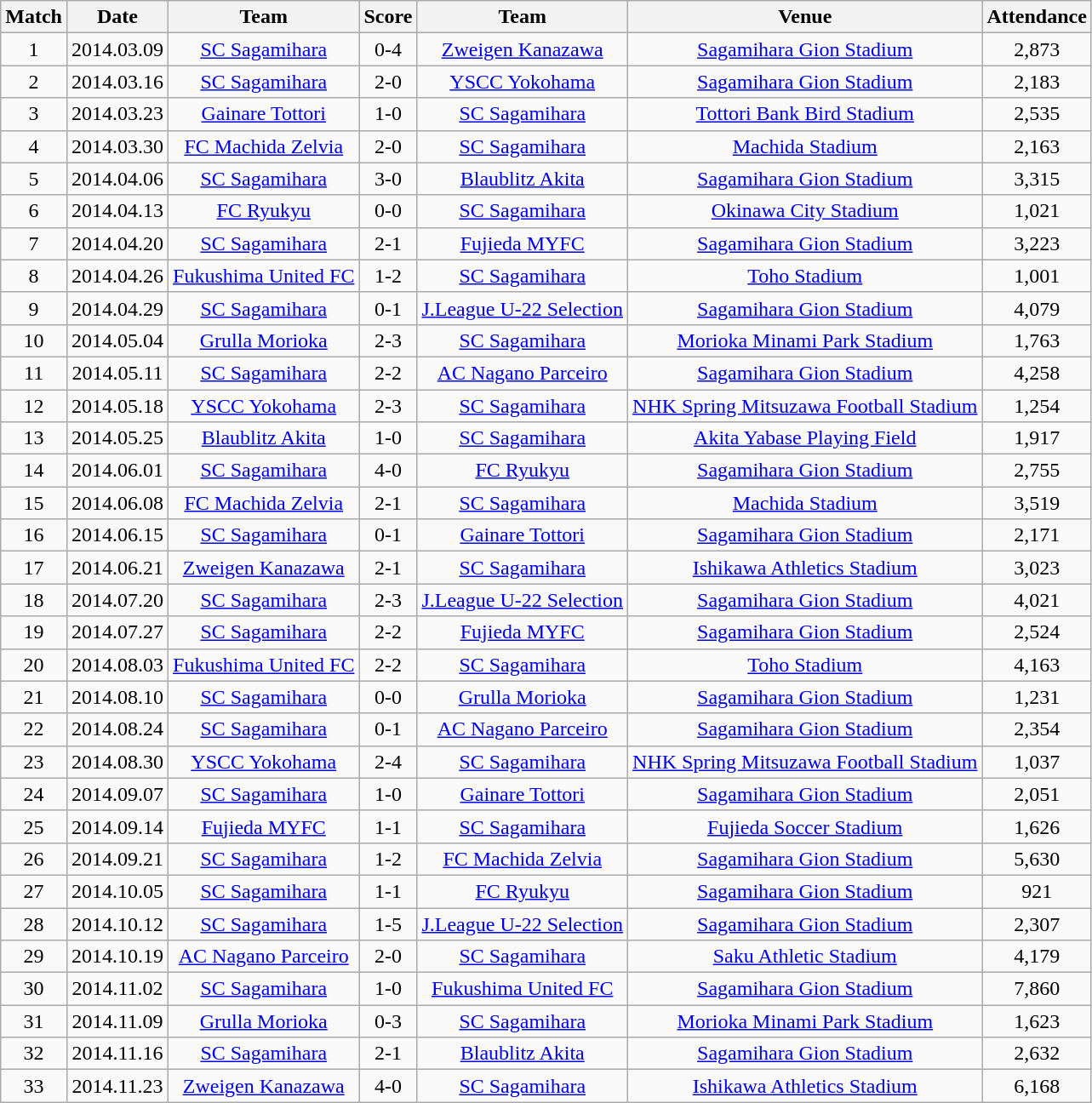<table class="wikitable" style="text-align:center;">
<tr>
<th>Match</th>
<th>Date</th>
<th>Team</th>
<th>Score</th>
<th>Team</th>
<th>Venue</th>
<th>Attendance</th>
</tr>
<tr>
<td>1</td>
<td>2014.03.09</td>
<td><a href='#'>SC Sagamihara</a></td>
<td>0-4</td>
<td><a href='#'>Zweigen Kanazawa</a></td>
<td><a href='#'>Sagamihara Gion Stadium</a></td>
<td>2,873</td>
</tr>
<tr>
<td>2</td>
<td>2014.03.16</td>
<td><a href='#'>SC Sagamihara</a></td>
<td>2-0</td>
<td><a href='#'>YSCC Yokohama</a></td>
<td><a href='#'>Sagamihara Gion Stadium</a></td>
<td>2,183</td>
</tr>
<tr>
<td>3</td>
<td>2014.03.23</td>
<td><a href='#'>Gainare Tottori</a></td>
<td>1-0</td>
<td><a href='#'>SC Sagamihara</a></td>
<td><a href='#'>Tottori Bank Bird Stadium</a></td>
<td>2,535</td>
</tr>
<tr>
<td>4</td>
<td>2014.03.30</td>
<td><a href='#'>FC Machida Zelvia</a></td>
<td>2-0</td>
<td><a href='#'>SC Sagamihara</a></td>
<td><a href='#'>Machida Stadium</a></td>
<td>2,163</td>
</tr>
<tr>
<td>5</td>
<td>2014.04.06</td>
<td><a href='#'>SC Sagamihara</a></td>
<td>3-0</td>
<td><a href='#'>Blaublitz Akita</a></td>
<td><a href='#'>Sagamihara Gion Stadium</a></td>
<td>3,315</td>
</tr>
<tr>
<td>6</td>
<td>2014.04.13</td>
<td><a href='#'>FC Ryukyu</a></td>
<td>0-0</td>
<td><a href='#'>SC Sagamihara</a></td>
<td><a href='#'>Okinawa City Stadium</a></td>
<td>1,021</td>
</tr>
<tr>
<td>7</td>
<td>2014.04.20</td>
<td><a href='#'>SC Sagamihara</a></td>
<td>2-1</td>
<td><a href='#'>Fujieda MYFC</a></td>
<td><a href='#'>Sagamihara Gion Stadium</a></td>
<td>3,223</td>
</tr>
<tr>
<td>8</td>
<td>2014.04.26</td>
<td><a href='#'>Fukushima United FC</a></td>
<td>1-2</td>
<td><a href='#'>SC Sagamihara</a></td>
<td><a href='#'>Toho Stadium</a></td>
<td>1,001</td>
</tr>
<tr>
<td>9</td>
<td>2014.04.29</td>
<td><a href='#'>SC Sagamihara</a></td>
<td>0-1</td>
<td><a href='#'>J.League U-22 Selection</a></td>
<td><a href='#'>Sagamihara Gion Stadium</a></td>
<td>4,079</td>
</tr>
<tr>
<td>10</td>
<td>2014.05.04</td>
<td><a href='#'>Grulla Morioka</a></td>
<td>2-3</td>
<td><a href='#'>SC Sagamihara</a></td>
<td><a href='#'>Morioka Minami Park Stadium</a></td>
<td>1,763</td>
</tr>
<tr>
<td>11</td>
<td>2014.05.11</td>
<td><a href='#'>SC Sagamihara</a></td>
<td>2-2</td>
<td><a href='#'>AC Nagano Parceiro</a></td>
<td><a href='#'>Sagamihara Gion Stadium</a></td>
<td>4,258</td>
</tr>
<tr>
<td>12</td>
<td>2014.05.18</td>
<td><a href='#'>YSCC Yokohama</a></td>
<td>2-3</td>
<td><a href='#'>SC Sagamihara</a></td>
<td><a href='#'>NHK Spring Mitsuzawa Football Stadium</a></td>
<td>1,254</td>
</tr>
<tr>
<td>13</td>
<td>2014.05.25</td>
<td><a href='#'>Blaublitz Akita</a></td>
<td>1-0</td>
<td><a href='#'>SC Sagamihara</a></td>
<td><a href='#'>Akita Yabase Playing Field</a></td>
<td>1,917</td>
</tr>
<tr>
<td>14</td>
<td>2014.06.01</td>
<td><a href='#'>SC Sagamihara</a></td>
<td>4-0</td>
<td><a href='#'>FC Ryukyu</a></td>
<td><a href='#'>Sagamihara Gion Stadium</a></td>
<td>2,755</td>
</tr>
<tr>
<td>15</td>
<td>2014.06.08</td>
<td><a href='#'>FC Machida Zelvia</a></td>
<td>2-1</td>
<td><a href='#'>SC Sagamihara</a></td>
<td><a href='#'>Machida Stadium</a></td>
<td>3,519</td>
</tr>
<tr>
<td>16</td>
<td>2014.06.15</td>
<td><a href='#'>SC Sagamihara</a></td>
<td>0-1</td>
<td><a href='#'>Gainare Tottori</a></td>
<td><a href='#'>Sagamihara Gion Stadium</a></td>
<td>2,171</td>
</tr>
<tr>
<td>17</td>
<td>2014.06.21</td>
<td><a href='#'>Zweigen Kanazawa</a></td>
<td>2-1</td>
<td><a href='#'>SC Sagamihara</a></td>
<td><a href='#'>Ishikawa Athletics Stadium</a></td>
<td>3,023</td>
</tr>
<tr>
<td>18</td>
<td>2014.07.20</td>
<td><a href='#'>SC Sagamihara</a></td>
<td>2-3</td>
<td><a href='#'>J.League U-22 Selection</a></td>
<td><a href='#'>Sagamihara Gion Stadium</a></td>
<td>4,021</td>
</tr>
<tr>
<td>19</td>
<td>2014.07.27</td>
<td><a href='#'>SC Sagamihara</a></td>
<td>2-2</td>
<td><a href='#'>Fujieda MYFC</a></td>
<td><a href='#'>Sagamihara Gion Stadium</a></td>
<td>2,524</td>
</tr>
<tr>
<td>20</td>
<td>2014.08.03</td>
<td><a href='#'>Fukushima United FC</a></td>
<td>2-2</td>
<td><a href='#'>SC Sagamihara</a></td>
<td><a href='#'>Toho Stadium</a></td>
<td>4,163</td>
</tr>
<tr>
<td>21</td>
<td>2014.08.10</td>
<td><a href='#'>SC Sagamihara</a></td>
<td>0-0</td>
<td><a href='#'>Grulla Morioka</a></td>
<td><a href='#'>Sagamihara Gion Stadium</a></td>
<td>1,231</td>
</tr>
<tr>
<td>22</td>
<td>2014.08.24</td>
<td><a href='#'>SC Sagamihara</a></td>
<td>0-1</td>
<td><a href='#'>AC Nagano Parceiro</a></td>
<td><a href='#'>Sagamihara Gion Stadium</a></td>
<td>2,354</td>
</tr>
<tr>
<td>23</td>
<td>2014.08.30</td>
<td><a href='#'>YSCC Yokohama</a></td>
<td>2-4</td>
<td><a href='#'>SC Sagamihara</a></td>
<td><a href='#'>NHK Spring Mitsuzawa Football Stadium</a></td>
<td>1,037</td>
</tr>
<tr>
<td>24</td>
<td>2014.09.07</td>
<td><a href='#'>SC Sagamihara</a></td>
<td>1-0</td>
<td><a href='#'>Gainare Tottori</a></td>
<td><a href='#'>Sagamihara Gion Stadium</a></td>
<td>2,051</td>
</tr>
<tr>
<td>25</td>
<td>2014.09.14</td>
<td><a href='#'>Fujieda MYFC</a></td>
<td>1-1</td>
<td><a href='#'>SC Sagamihara</a></td>
<td><a href='#'>Fujieda Soccer Stadium</a></td>
<td>1,626</td>
</tr>
<tr>
<td>26</td>
<td>2014.09.21</td>
<td><a href='#'>SC Sagamihara</a></td>
<td>1-2</td>
<td><a href='#'>FC Machida Zelvia</a></td>
<td><a href='#'>Sagamihara Gion Stadium</a></td>
<td>5,630</td>
</tr>
<tr>
<td>27</td>
<td>2014.10.05</td>
<td><a href='#'>SC Sagamihara</a></td>
<td>1-1</td>
<td><a href='#'>FC Ryukyu</a></td>
<td><a href='#'>Sagamihara Gion Stadium</a></td>
<td>921</td>
</tr>
<tr>
<td>28</td>
<td>2014.10.12</td>
<td><a href='#'>SC Sagamihara</a></td>
<td>1-5</td>
<td><a href='#'>J.League U-22 Selection</a></td>
<td><a href='#'>Sagamihara Gion Stadium</a></td>
<td>2,307</td>
</tr>
<tr>
<td>29</td>
<td>2014.10.19</td>
<td><a href='#'>AC Nagano Parceiro</a></td>
<td>2-0</td>
<td><a href='#'>SC Sagamihara</a></td>
<td><a href='#'>Saku Athletic Stadium</a></td>
<td>4,179</td>
</tr>
<tr>
<td>30</td>
<td>2014.11.02</td>
<td><a href='#'>SC Sagamihara</a></td>
<td>1-0</td>
<td><a href='#'>Fukushima United FC</a></td>
<td><a href='#'>Sagamihara Gion Stadium</a></td>
<td>7,860</td>
</tr>
<tr>
<td>31</td>
<td>2014.11.09</td>
<td><a href='#'>Grulla Morioka</a></td>
<td>0-3</td>
<td><a href='#'>SC Sagamihara</a></td>
<td><a href='#'>Morioka Minami Park Stadium</a></td>
<td>1,623</td>
</tr>
<tr>
<td>32</td>
<td>2014.11.16</td>
<td><a href='#'>SC Sagamihara</a></td>
<td>2-1</td>
<td><a href='#'>Blaublitz Akita</a></td>
<td><a href='#'>Sagamihara Gion Stadium</a></td>
<td>2,632</td>
</tr>
<tr>
<td>33</td>
<td>2014.11.23</td>
<td><a href='#'>Zweigen Kanazawa</a></td>
<td>4-0</td>
<td><a href='#'>SC Sagamihara</a></td>
<td><a href='#'>Ishikawa Athletics Stadium</a></td>
<td>6,168</td>
</tr>
</table>
